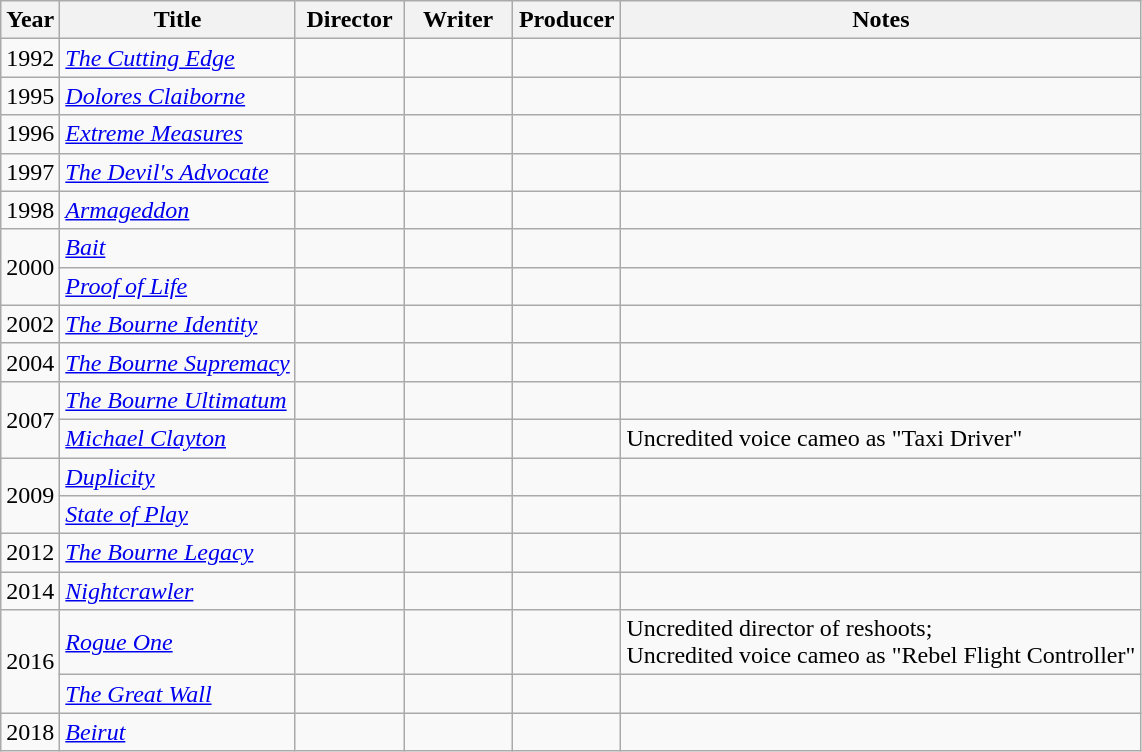<table class="wikitable">
<tr>
<th>Year</th>
<th>Title</th>
<th width="65">Director</th>
<th width="65">Writer</th>
<th width="65">Producer</th>
<th>Notes</th>
</tr>
<tr>
<td>1992</td>
<td><em><a href='#'>The Cutting Edge</a></em></td>
<td></td>
<td></td>
<td></td>
<td></td>
</tr>
<tr>
<td>1995</td>
<td><em><a href='#'>Dolores Claiborne</a></em></td>
<td></td>
<td></td>
<td></td>
<td></td>
</tr>
<tr>
<td>1996</td>
<td><em><a href='#'>Extreme Measures</a></em></td>
<td></td>
<td></td>
<td></td>
<td></td>
</tr>
<tr>
<td>1997</td>
<td><em><a href='#'>The Devil's Advocate</a></em></td>
<td></td>
<td></td>
<td></td>
<td></td>
</tr>
<tr>
<td>1998</td>
<td><em><a href='#'>Armageddon</a></em></td>
<td></td>
<td></td>
<td></td>
<td></td>
</tr>
<tr>
<td rowspan="2">2000</td>
<td><em><a href='#'>Bait</a></em></td>
<td></td>
<td></td>
<td></td>
<td></td>
</tr>
<tr>
<td><em><a href='#'>Proof of Life</a></em></td>
<td></td>
<td></td>
<td></td>
<td></td>
</tr>
<tr>
<td>2002</td>
<td><em><a href='#'>The Bourne Identity</a></em></td>
<td></td>
<td></td>
<td></td>
<td></td>
</tr>
<tr>
<td>2004</td>
<td><em><a href='#'>The Bourne Supremacy</a></em></td>
<td></td>
<td></td>
<td></td>
<td></td>
</tr>
<tr>
<td rowspan="2">2007</td>
<td><em><a href='#'>The Bourne Ultimatum</a></em></td>
<td></td>
<td></td>
<td></td>
<td></td>
</tr>
<tr>
<td><em><a href='#'>Michael Clayton</a></em></td>
<td></td>
<td></td>
<td></td>
<td>Uncredited voice cameo as  "Taxi Driver"</td>
</tr>
<tr>
<td rowspan="2">2009</td>
<td><em><a href='#'>Duplicity</a></em></td>
<td></td>
<td></td>
<td></td>
<td></td>
</tr>
<tr>
<td><em><a href='#'>State of Play</a></em></td>
<td></td>
<td></td>
<td></td>
<td></td>
</tr>
<tr>
<td>2012</td>
<td><em><a href='#'>The Bourne Legacy</a></em></td>
<td></td>
<td></td>
<td></td>
<td></td>
</tr>
<tr>
<td>2014</td>
<td><em><a href='#'>Nightcrawler</a></em></td>
<td></td>
<td></td>
<td></td>
<td></td>
</tr>
<tr>
<td rowspan="2">2016</td>
<td><em><a href='#'>Rogue One</a></em></td>
<td></td>
<td></td>
<td></td>
<td>Uncredited director of reshoots;<br>Uncredited voice cameo as "Rebel Flight Controller"</td>
</tr>
<tr>
<td><em><a href='#'>The Great Wall</a></em></td>
<td></td>
<td></td>
<td></td>
<td></td>
</tr>
<tr>
<td>2018</td>
<td><em><a href='#'>Beirut</a></em></td>
<td></td>
<td></td>
<td></td>
<td></td>
</tr>
</table>
